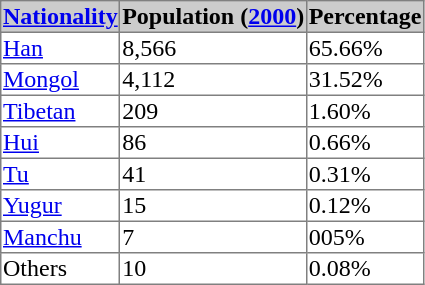<table border=1 style="border-collapse: collapse;">
<tr bgcolor=cccccc>
<th><a href='#'>Nationality</a></th>
<th>Population (<a href='#'>2000</a>)</th>
<th>Percentage</th>
</tr>
<tr>
<td><a href='#'>Han</a></td>
<td>8,566</td>
<td>65.66%</td>
</tr>
<tr>
<td><a href='#'>Mongol</a></td>
<td>4,112</td>
<td>31.52%</td>
</tr>
<tr>
<td><a href='#'>Tibetan</a></td>
<td>209</td>
<td>1.60%</td>
</tr>
<tr>
<td><a href='#'>Hui</a></td>
<td>86</td>
<td>0.66%</td>
</tr>
<tr>
<td><a href='#'>Tu</a></td>
<td>41</td>
<td>0.31%</td>
</tr>
<tr>
<td><a href='#'>Yugur</a></td>
<td>15</td>
<td>0.12%</td>
</tr>
<tr>
<td><a href='#'>Manchu</a></td>
<td>7</td>
<td>005%</td>
</tr>
<tr>
<td>Others</td>
<td>10</td>
<td>0.08%</td>
</tr>
</table>
